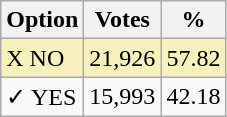<table class="wikitable">
<tr>
<th>Option</th>
<th>Votes</th>
<th>%</th>
</tr>
<tr>
<td style=background:#f8f1bd>X NO</td>
<td style=background:#f8f1bd>21,926</td>
<td style=background:#f8f1bd>57.82</td>
</tr>
<tr>
<td>✓ YES</td>
<td>15,993</td>
<td>42.18</td>
</tr>
</table>
